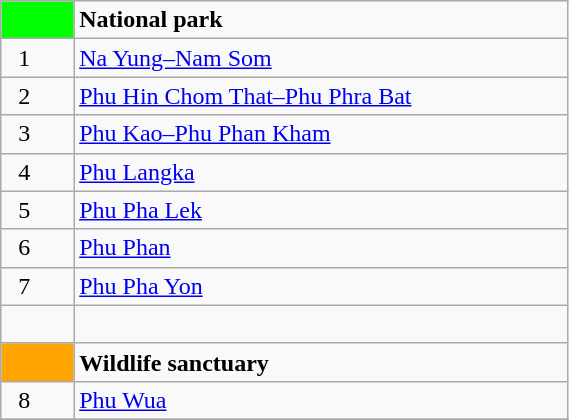<table class= "wikitable" style= "width:30%; display:inline-table;">
<tr>
<td style="width:3%; background:#00FF00;"> </td>
<td style="width:27%;"><strong>National park</strong></td>
</tr>
<tr>
<td>  1</td>
<td><a href='#'>Na Yung–Nam Som</a></td>
</tr>
<tr>
<td>  2</td>
<td><a href='#'>Phu Hin Chom That–Phu Phra Bat</a></td>
</tr>
<tr>
<td>  3</td>
<td><a href='#'>Phu Kao–Phu Phan Kham</a></td>
</tr>
<tr>
<td>  4</td>
<td><a href='#'>Phu Langka</a></td>
</tr>
<tr>
<td>  5</td>
<td><a href='#'>Phu Pha Lek</a></td>
</tr>
<tr>
<td>  6</td>
<td><a href='#'>Phu Phan</a></td>
</tr>
<tr>
<td>  7</td>
<td><a href='#'>Phu Pha Yon</a></td>
</tr>
<tr>
<td> </td>
<td> </td>
</tr>
<tr>
<td style="width:3%; background:#FFA400;"> </td>
<td style="width:27%;"><strong>Wildlife sanctuary</strong></td>
</tr>
<tr>
<td>  8</td>
<td><a href='#'>Phu Wua</a></td>
</tr>
<tr>
</tr>
</table>
